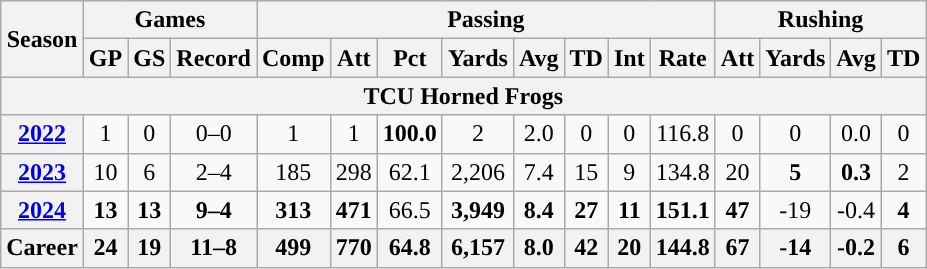<table class="wikitable" style="text-align:center;">
<tr>
<th rowspan="2">Season</th>
<th colspan="3">Games</th>
<th colspan="8">Passing</th>
<th colspan="5">Rushing</th>
</tr>
<tr>
<th>GP</th>
<th>GS</th>
<th>Record</th>
<th>Comp</th>
<th>Att</th>
<th>Pct</th>
<th>Yards</th>
<th>Avg</th>
<th>TD</th>
<th>Int</th>
<th>Rate</th>
<th>Att</th>
<th>Yards</th>
<th>Avg</th>
<th>TD</th>
</tr>
<tr>
<th colspan="17">TCU Horned Frogs</th>
</tr>
<tr>
<th><a href='#'>2022</a></th>
<td>1</td>
<td>0</td>
<td>0–0</td>
<td>1</td>
<td>1</td>
<td><strong>100.0</strong></td>
<td>2</td>
<td>2.0</td>
<td>0</td>
<td>0</td>
<td>116.8</td>
<td>0</td>
<td>0</td>
<td>0.0</td>
<td>0</td>
</tr>
<tr>
<th><a href='#'>2023</a></th>
<td>10</td>
<td>6</td>
<td>2–4</td>
<td>185</td>
<td>298</td>
<td>62.1</td>
<td>2,206</td>
<td>7.4</td>
<td>15</td>
<td>9</td>
<td>134.8</td>
<td>20</td>
<td><strong>5</strong></td>
<td><strong>0.3</strong></td>
<td>2</td>
</tr>
<tr>
<th><a href='#'>2024</a></th>
<td><strong>13</strong></td>
<td><strong>13</strong></td>
<td><strong>9–4</strong></td>
<td><strong>313</strong></td>
<td><strong>471</strong></td>
<td>66.5</td>
<td><strong>3,949</strong></td>
<td><strong>8.4</strong></td>
<td><strong>27</strong></td>
<td><strong>11</strong></td>
<td><strong>151.1</strong></td>
<td><strong>47</strong></td>
<td>-19</td>
<td>-0.4</td>
<td><strong>4</strong></td>
</tr>
<tr>
<th>Career</th>
<th>24</th>
<th>19</th>
<th>11–8</th>
<th>499</th>
<th>770</th>
<th>64.8</th>
<th>6,157</th>
<th>8.0</th>
<th>42</th>
<th>20</th>
<th>144.8</th>
<th>67</th>
<th>-14</th>
<th>-0.2</th>
<th>6</th>
</tr>
</table>
